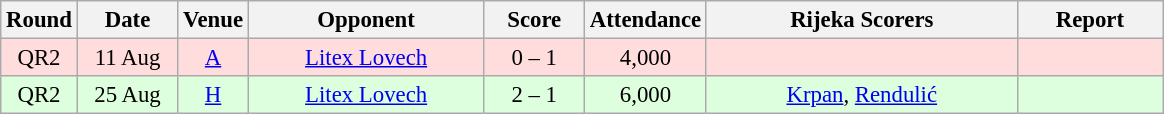<table class="wikitable sortable" style="text-align: center; font-size:95%;">
<tr>
<th width="30">Round</th>
<th width="60">Date</th>
<th width="20">Venue</th>
<th width="150">Opponent</th>
<th width="60">Score</th>
<th width="40">Attendance</th>
<th width="200">Rijeka Scorers</th>
<th width="90" class="unsortable">Report</th>
</tr>
<tr bgcolor="#ffdddd">
<td>QR2</td>
<td>11 Aug</td>
<td><a href='#'>A</a></td>
<td><a href='#'>Litex Lovech</a> </td>
<td>0 – 1</td>
<td>4,000</td>
<td></td>
<td></td>
</tr>
<tr bgcolor="#ddffdd">
<td>QR2</td>
<td>25 Aug</td>
<td><a href='#'>H</a></td>
<td><a href='#'>Litex Lovech</a> </td>
<td>2 – 1</td>
<td>6,000</td>
<td><a href='#'>Krpan</a>, <a href='#'>Rendulić</a></td>
<td></td>
</tr>
</table>
